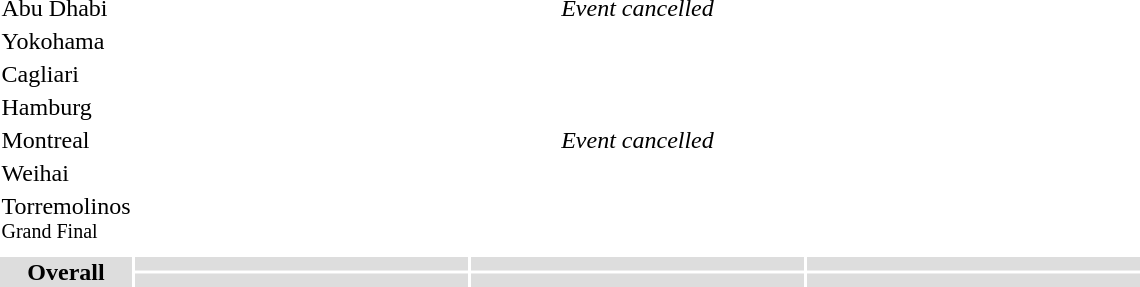<table>
<tr>
<td>Abu Dhabi</td>
<td colspan="3" align="center"><em>Event cancelled</em></td>
</tr>
<tr>
<td rowspan=2>Yokohama</td>
<td width=220></td>
<td width=220></td>
<td width=220></td>
</tr>
<tr>
<td width=220></td>
<td width=220></td>
<td width=220></td>
</tr>
<tr>
<td rowspan=2>Cagliari</td>
<td width=220></td>
<td width=220></td>
<td width=220></td>
</tr>
<tr>
<td width=220></td>
<td width=220></td>
<td width=220></td>
</tr>
<tr>
<td rowspan=2>Hamburg</td>
<td width=220></td>
<td width=220></td>
<td width=220></td>
</tr>
<tr>
<td width=220></td>
<td width=220></td>
<td width=220></td>
</tr>
<tr>
<td>Montreal</td>
<td colspan="3" align="center"><em>Event cancelled</em></td>
</tr>
<tr>
<td rowspan=2>Weihai</td>
<td width=220></td>
<td width=220></td>
<td width=220></td>
</tr>
<tr>
<td width=220></td>
<td width=220></td>
<td width=220></td>
</tr>
<tr>
<td rowspan=2>Torremolinos<br><sup>Grand Final</sup></td>
<td width=220></td>
<td width=220></td>
<td width=220></td>
</tr>
<tr>
<td width=220></td>
<td width=220></td>
<td width=220></td>
</tr>
<tr bgcolor=dddddd>
<th rowspan=2>Overall</th>
<td width=220><strong></strong></td>
<td width=220><strong></strong></td>
<td width=220><strong></strong></td>
</tr>
<tr bgcolor=dddddd>
<td width=220><strong></strong></td>
<td width=220><strong></strong></td>
<td width=220><strong></strong></td>
</tr>
</table>
